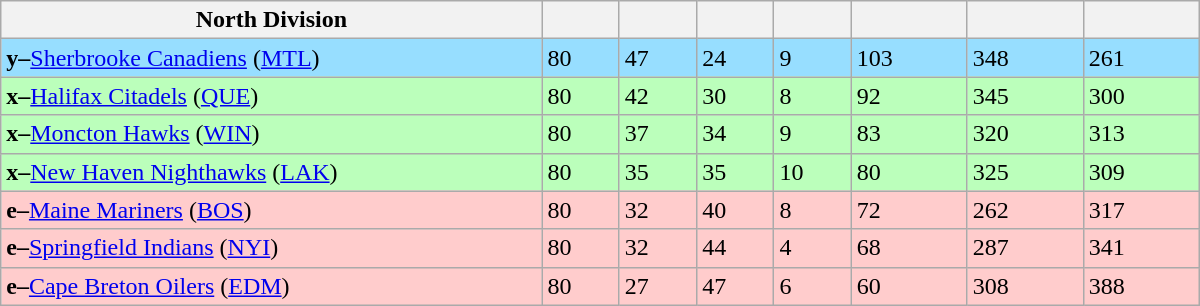<table class="wikitable" style="width:50em">
<tr>
<th width="35%">North Division</th>
<th width="5%"></th>
<th width="5%"></th>
<th width="5%"></th>
<th width="5%"></th>
<th width="7.5%"></th>
<th width="7.5%"></th>
<th width="7.5%"></th>
</tr>
<tr bgcolor="#97DEFF">
<td><strong>y–</strong><a href='#'>Sherbrooke Canadiens</a> (<a href='#'>MTL</a>)</td>
<td>80</td>
<td>47</td>
<td>24</td>
<td>9</td>
<td>103</td>
<td>348</td>
<td>261</td>
</tr>
<tr bgcolor="#bbffbb">
<td><strong>x–</strong><a href='#'>Halifax Citadels</a> (<a href='#'>QUE</a>)</td>
<td>80</td>
<td>42</td>
<td>30</td>
<td>8</td>
<td>92</td>
<td>345</td>
<td>300</td>
</tr>
<tr bgcolor="#bbffbb">
<td><strong>x–</strong><a href='#'>Moncton Hawks</a> (<a href='#'>WIN</a>)</td>
<td>80</td>
<td>37</td>
<td>34</td>
<td>9</td>
<td>83</td>
<td>320</td>
<td>313</td>
</tr>
<tr bgcolor="#bbffbb">
<td><strong>x–</strong><a href='#'>New Haven Nighthawks</a> (<a href='#'>LAK</a>)</td>
<td>80</td>
<td>35</td>
<td>35</td>
<td>10</td>
<td>80</td>
<td>325</td>
<td>309</td>
</tr>
<tr bgcolor="#ffcccc">
<td><strong>e–</strong><a href='#'>Maine Mariners</a> (<a href='#'>BOS</a>)</td>
<td>80</td>
<td>32</td>
<td>40</td>
<td>8</td>
<td>72</td>
<td>262</td>
<td>317</td>
</tr>
<tr bgcolor="#ffcccc">
<td><strong>e–</strong><a href='#'>Springfield Indians</a> (<a href='#'>NYI</a>)</td>
<td>80</td>
<td>32</td>
<td>44</td>
<td>4</td>
<td>68</td>
<td>287</td>
<td>341</td>
</tr>
<tr bgcolor="#ffcccc">
<td><strong>e–</strong><a href='#'>Cape Breton Oilers</a> (<a href='#'>EDM</a>)</td>
<td>80</td>
<td>27</td>
<td>47</td>
<td>6</td>
<td>60</td>
<td>308</td>
<td>388</td>
</tr>
</table>
